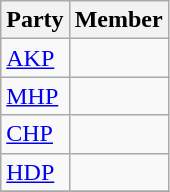<table class="wikitable">
<tr>
<th>Party</th>
<th colspan="2">Member</th>
</tr>
<tr>
<td><a href='#'>AKP</a></td>
<td></td>
</tr>
<tr>
<td><a href='#'>MHP</a></td>
<td></td>
</tr>
<tr>
<td><a href='#'>CHP</a></td>
<td></td>
</tr>
<tr>
<td><a href='#'>HDP</a></td>
<td></td>
</tr>
<tr>
</tr>
</table>
